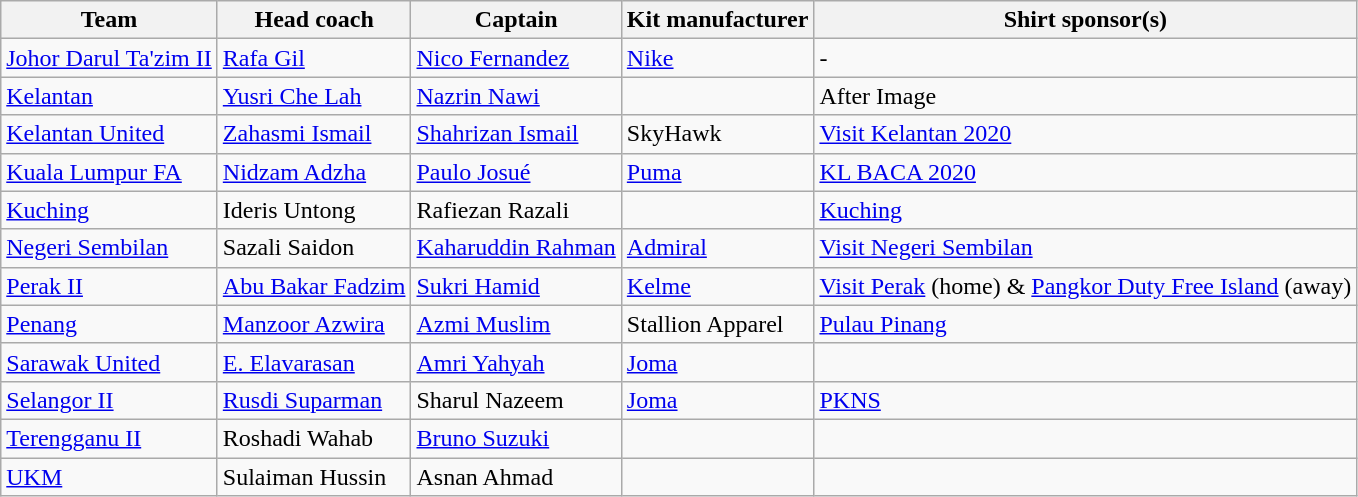<table class="wikitable sortable" style="text-align: left;">
<tr>
<th>Team</th>
<th>Head coach</th>
<th>Captain</th>
<th>Kit manufacturer</th>
<th>Shirt sponsor(s)</th>
</tr>
<tr>
<td><a href='#'>Johor Darul Ta'zim II</a></td>
<td> <a href='#'>Rafa Gil</a></td>
<td> <a href='#'>Nico Fernandez</a></td>
<td><a href='#'>Nike</a></td>
<td>-</td>
</tr>
<tr>
<td><a href='#'>Kelantan</a></td>
<td> <a href='#'>Yusri Che Lah</a></td>
<td> <a href='#'>Nazrin Nawi</a></td>
<td> </td>
<td>After Image</td>
</tr>
<tr>
<td><a href='#'>Kelantan United</a></td>
<td> <a href='#'>Zahasmi Ismail</a></td>
<td> <a href='#'>Shahrizan Ismail</a></td>
<td>SkyHawk</td>
<td><a href='#'>Visit Kelantan 2020</a></td>
</tr>
<tr>
<td><a href='#'>Kuala Lumpur FA</a></td>
<td> <a href='#'>Nidzam Adzha</a></td>
<td> <a href='#'>Paulo Josué</a></td>
<td><a href='#'>Puma</a></td>
<td><a href='#'>KL BACA 2020</a></td>
</tr>
<tr>
<td><a href='#'>Kuching</a></td>
<td>  Ideris Untong</td>
<td> Rafiezan Razali</td>
<td></td>
<td><a href='#'>Kuching</a></td>
</tr>
<tr>
<td><a href='#'>Negeri Sembilan</a></td>
<td> Sazali Saidon</td>
<td> <a href='#'>Kaharuddin Rahman</a></td>
<td><a href='#'>Admiral</a></td>
<td><a href='#'>Visit Negeri Sembilan</a></td>
</tr>
<tr>
<td><a href='#'>Perak II</a></td>
<td> <a href='#'>Abu Bakar Fadzim</a></td>
<td> <a href='#'>Sukri Hamid</a></td>
<td><a href='#'>Kelme</a></td>
<td><a href='#'>Visit Perak</a> (home) & <a href='#'>Pangkor Duty Free Island</a> (away)</td>
</tr>
<tr>
<td><a href='#'>Penang</a></td>
<td> <a href='#'>Manzoor Azwira</a></td>
<td> <a href='#'>Azmi Muslim</a></td>
<td>Stallion Apparel</td>
<td><a href='#'>Pulau Pinang</a></td>
</tr>
<tr>
<td><a href='#'>Sarawak United</a></td>
<td> <a href='#'>E. Elavarasan</a></td>
<td> <a href='#'>Amri Yahyah</a></td>
<td><a href='#'>Joma</a></td>
<td></td>
</tr>
<tr>
<td><a href='#'>Selangor II</a></td>
<td> <a href='#'>Rusdi Suparman</a></td>
<td> Sharul Nazeem</td>
<td><a href='#'>Joma</a></td>
<td><a href='#'>PKNS</a></td>
</tr>
<tr>
<td><a href='#'>Terengganu II</a></td>
<td>  Roshadi Wahab</td>
<td> <a href='#'>Bruno Suzuki</a></td>
<td></td>
<td></td>
</tr>
<tr>
<td><a href='#'>UKM</a></td>
<td> Sulaiman Hussin</td>
<td> Asnan Ahmad</td>
<td></td>
<td></td>
</tr>
</table>
